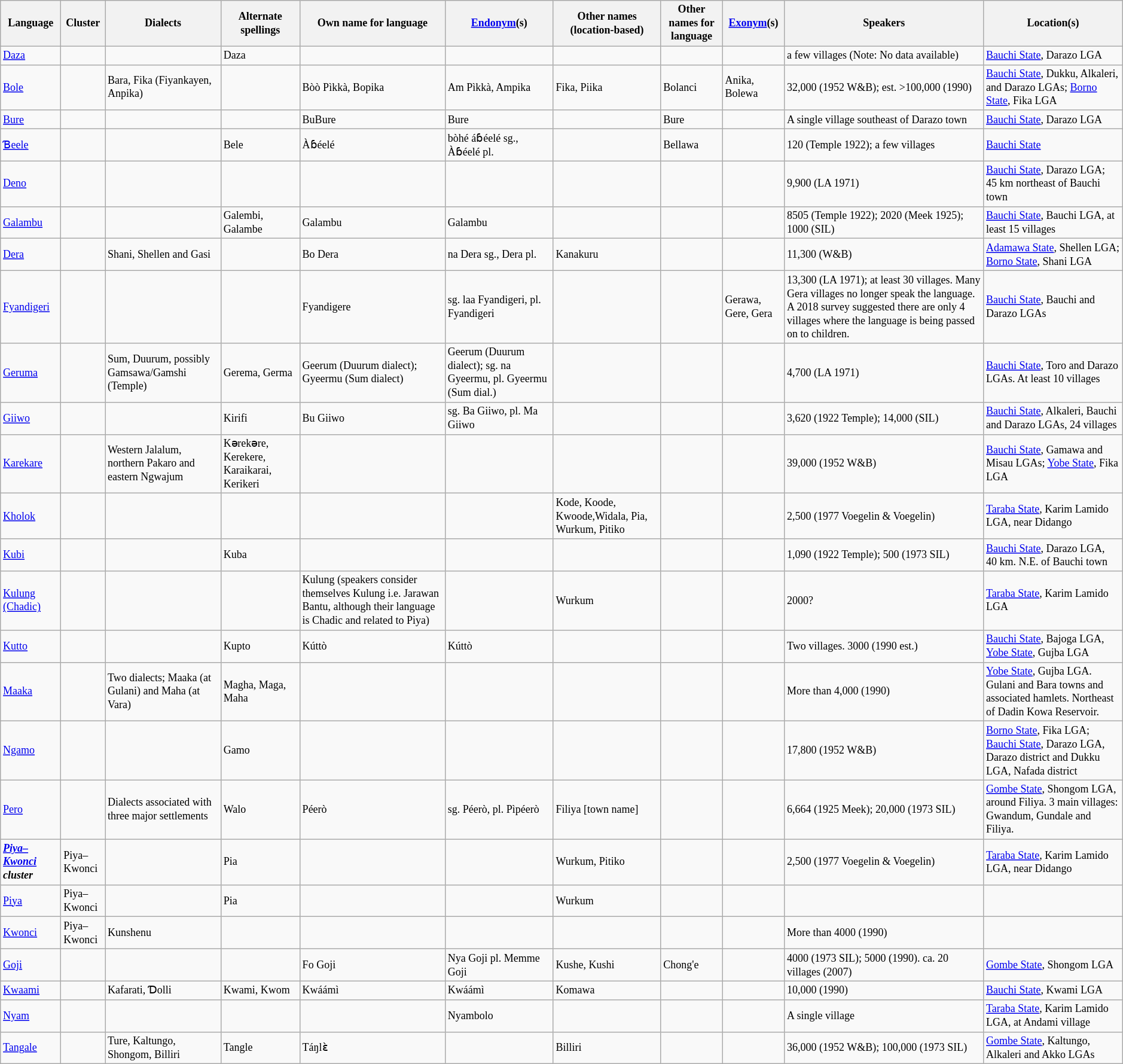<table class="wikitable sortable" | style="font-size: 75%;" |>
<tr>
<th>Language</th>
<th>Cluster</th>
<th>Dialects</th>
<th>Alternate spellings</th>
<th>Own name for language</th>
<th><a href='#'>Endonym</a>(s)</th>
<th>Other names (location-based)</th>
<th>Other names for language</th>
<th><a href='#'>Exonym</a>(s)</th>
<th>Speakers</th>
<th>Location(s)</th>
</tr>
<tr>
<td><a href='#'>Daza</a></td>
<td></td>
<td></td>
<td>Daza</td>
<td></td>
<td></td>
<td></td>
<td></td>
<td></td>
<td>a few villages (Note: No data available)</td>
<td><a href='#'>Bauchi State</a>, Darazo LGA</td>
</tr>
<tr>
<td><a href='#'>Bole</a></td>
<td></td>
<td>Bara, Fika (Fiyankayen, Anpika)</td>
<td></td>
<td>Bòò Pìkkà, Bopika</td>
<td>Am Pìkkà, Ampika</td>
<td>Fika, Piika</td>
<td>Bolanci</td>
<td>Anika, Bolewa</td>
<td>32,000 (1952 W&B); est. >100,000 (1990)</td>
<td><a href='#'>Bauchi State</a>, Dukku, Alkaleri, and Darazo LGAs; <a href='#'>Borno State</a>, Fika LGA</td>
</tr>
<tr>
<td><a href='#'>Bure</a></td>
<td></td>
<td></td>
<td></td>
<td>BuBure</td>
<td>Bure</td>
<td></td>
<td>Bure</td>
<td></td>
<td>A single village southeast of Darazo town</td>
<td><a href='#'>Bauchi State</a>, Darazo LGA</td>
</tr>
<tr>
<td><a href='#'>Ɓeele</a></td>
<td></td>
<td></td>
<td>Bele</td>
<td>Àɓéelé</td>
<td>bòhé áɓéelé sg., Àɓéelé pl.</td>
<td></td>
<td>Bellawa</td>
<td></td>
<td>120 (Temple 1922); a few villages</td>
<td><a href='#'>Bauchi State</a></td>
</tr>
<tr>
<td><a href='#'>Deno</a></td>
<td></td>
<td></td>
<td></td>
<td></td>
<td></td>
<td></td>
<td></td>
<td></td>
<td>9,900 (LA 1971)</td>
<td><a href='#'>Bauchi State</a>, Darazo LGA; 45 km northeast of Bauchi town</td>
</tr>
<tr>
<td><a href='#'>Galambu</a></td>
<td></td>
<td></td>
<td>Galembi, Galambe</td>
<td>Galambu</td>
<td>Galambu</td>
<td></td>
<td></td>
<td></td>
<td>8505 (Temple 1922); 2020 (Meek 1925); 1000 (SIL)</td>
<td><a href='#'>Bauchi State</a>, Bauchi LGA, at least 15 villages</td>
</tr>
<tr>
<td><a href='#'>Dera</a></td>
<td></td>
<td>Shani, Shellen and Gasi</td>
<td></td>
<td>Bo Dera</td>
<td>na Dera sg., Dera pl.</td>
<td>Kanakuru</td>
<td></td>
<td></td>
<td>11,300 (W&B)</td>
<td><a href='#'>Adamawa State</a>, Shellen LGA; <a href='#'>Borno State</a>, Shani LGA</td>
</tr>
<tr>
<td><a href='#'>Fyandigeri</a></td>
<td></td>
<td></td>
<td></td>
<td>Fyandigere</td>
<td>sg. laa Fyandigeri, pl. Fyandigeri</td>
<td></td>
<td></td>
<td>Gerawa, Gere, Gera</td>
<td>13,300 (LA 1971); at least 30 villages. Many Gera villages no longer speak the language. A 2018 survey suggested there are only 4 villages where the language is being passed on to children.</td>
<td><a href='#'>Bauchi State</a>, Bauchi and Darazo LGAs</td>
</tr>
<tr>
<td><a href='#'>Geruma</a></td>
<td></td>
<td>Sum, Duurum, possibly Gamsawa/Gamshi (Temple)</td>
<td>Gerema, Germa</td>
<td>Geerum (Duurum dialect); Gyeermu (Sum dialect)</td>
<td>Geerum (Duurum dialect); sg. na Gyeermu, pl. Gyeermu (Sum dial.)</td>
<td></td>
<td></td>
<td></td>
<td>4,700 (LA 1971)</td>
<td><a href='#'>Bauchi State</a>, Toro and Darazo LGAs. At least 10 villages</td>
</tr>
<tr>
<td><a href='#'>Giiwo</a></td>
<td></td>
<td></td>
<td>Kirifi</td>
<td>Bu Giiwo</td>
<td>sg. Ba Giiwo, pl. Ma Giiwo</td>
<td></td>
<td></td>
<td></td>
<td>3,620 (1922 Temple); 14,000 (SIL)</td>
<td><a href='#'>Bauchi State</a>, Alkaleri, Bauchi and Darazo LGAs, 24 villages</td>
</tr>
<tr>
<td><a href='#'>Karekare</a></td>
<td></td>
<td>Western Jalalum, northern Pakaro and eastern Ngwajum</td>
<td>Kәrekәre, Kerekere, Karaikarai, Kerikeri</td>
<td></td>
<td></td>
<td></td>
<td></td>
<td></td>
<td>39,000 (1952 W&B)</td>
<td><a href='#'>Bauchi State</a>, Gamawa and Misau LGAs; <a href='#'>Yobe State</a>, Fika LGA</td>
</tr>
<tr>
<td><a href='#'>Kholok</a></td>
<td></td>
<td></td>
<td></td>
<td></td>
<td></td>
<td>Kode, Koode, Kwoode,Widala, Pia, Wurkum, Pitiko</td>
<td></td>
<td></td>
<td>2,500 (1977 Voegelin & Voegelin)</td>
<td><a href='#'>Taraba State</a>, Karim Lamido LGA, near Didango</td>
</tr>
<tr>
<td><a href='#'>Kubi</a></td>
<td></td>
<td></td>
<td>Kuba</td>
<td></td>
<td></td>
<td></td>
<td></td>
<td></td>
<td>1,090 (1922 Temple); 500 (1973 SIL)</td>
<td><a href='#'>Bauchi State</a>, Darazo LGA, 40 km. N.E. of Bauchi town</td>
</tr>
<tr>
<td><a href='#'>Kulung (Chadic)</a></td>
<td></td>
<td></td>
<td></td>
<td>Kulung (speakers consider themselves Kulung i.e. Jarawan Bantu, although their language is Chadic and related to Piya)</td>
<td></td>
<td>Wurkum</td>
<td></td>
<td></td>
<td>2000?</td>
<td><a href='#'>Taraba State</a>, Karim Lamido LGA</td>
</tr>
<tr>
<td><a href='#'>Kutto</a></td>
<td></td>
<td></td>
<td>Kupto</td>
<td>Kúttò</td>
<td>Kúttò</td>
<td></td>
<td></td>
<td></td>
<td>Two villages. 3000 (1990 est.)</td>
<td><a href='#'>Bauchi State</a>, Bajoga LGA, <a href='#'>Yobe State</a>, Gujba LGA</td>
</tr>
<tr>
<td><a href='#'>Maaka</a></td>
<td></td>
<td>Two dialects; Maaka (at Gulani) and Maha (at Vara)</td>
<td>Magha, Maga, Maha</td>
<td></td>
<td></td>
<td></td>
<td></td>
<td></td>
<td>More than 4,000 (1990)</td>
<td><a href='#'>Yobe State</a>, Gujba LGA. Gulani and Bara towns and associated hamlets. Northeast of Dadin Kowa Reservoir.</td>
</tr>
<tr>
<td><a href='#'>Ngamo</a></td>
<td></td>
<td></td>
<td>Gamo</td>
<td></td>
<td></td>
<td></td>
<td></td>
<td></td>
<td>17,800 (1952 W&B)</td>
<td><a href='#'>Borno State</a>, Fika LGA; <a href='#'>Bauchi State</a>, Darazo LGA, Darazo district and Dukku LGA, Nafada district</td>
</tr>
<tr>
<td><a href='#'>Pero</a></td>
<td></td>
<td>Dialects associated with three major settlements</td>
<td>Walo</td>
<td>Péerò</td>
<td>sg. Péerò, pl. Pìpéerò</td>
<td>Filiya [town name]</td>
<td></td>
<td></td>
<td>6,664 (1925 Meek); 20,000 (1973 SIL)</td>
<td><a href='#'>Gombe State</a>, Shongom LGA, around Filiya. 3 main villages: Gwandum, Gundale and Filiya.</td>
</tr>
<tr>
<td><strong><em><a href='#'>Piya–Kwonci</a> cluster</em></strong></td>
<td>Piya–Kwonci</td>
<td></td>
<td>Pia</td>
<td></td>
<td></td>
<td>Wurkum, Pitiko</td>
<td></td>
<td></td>
<td>2,500 (1977 Voegelin & Voegelin)</td>
<td><a href='#'>Taraba State</a>, Karim Lamido LGA, near Didango</td>
</tr>
<tr>
<td><a href='#'>Piya</a></td>
<td>Piya–Kwonci</td>
<td></td>
<td>Pia</td>
<td></td>
<td></td>
<td>Wurkum</td>
<td></td>
<td></td>
<td></td>
<td></td>
</tr>
<tr>
<td><a href='#'>Kwonci</a></td>
<td>Piya–Kwonci</td>
<td>Kunshenu</td>
<td></td>
<td></td>
<td></td>
<td></td>
<td></td>
<td></td>
<td>More than 4000 (1990)</td>
<td></td>
</tr>
<tr>
<td><a href='#'>Goji</a></td>
<td></td>
<td></td>
<td></td>
<td>Fo Goji</td>
<td>Nya Goji pl. Memme Goji</td>
<td>Kushe, Kushi</td>
<td>Chong'e</td>
<td></td>
<td>4000 (1973 SIL); 5000 (1990). ca. 20 villages (2007)</td>
<td><a href='#'>Gombe State</a>, Shongom LGA</td>
</tr>
<tr>
<td><a href='#'>Kwaami</a></td>
<td></td>
<td>Kafarati, Ɗolli</td>
<td>Kwami, Kwom</td>
<td>Kwáámì</td>
<td>Kwáámì</td>
<td>Komawa</td>
<td></td>
<td></td>
<td>10,000 (1990)</td>
<td><a href='#'>Bauchi State</a>, Kwami LGA</td>
</tr>
<tr>
<td><a href='#'>Nyam</a></td>
<td></td>
<td></td>
<td></td>
<td></td>
<td>Nyambolo</td>
<td></td>
<td></td>
<td></td>
<td>A single village</td>
<td><a href='#'>Taraba State</a>, Karim Lamido LGA, at Andami village</td>
</tr>
<tr>
<td><a href='#'>Tangale</a></td>
<td></td>
<td>Ture, Kaltungo, Shongom, Billiri</td>
<td>Tangle</td>
<td>Táŋlɛ̀</td>
<td></td>
<td>Billiri</td>
<td></td>
<td></td>
<td>36,000 (1952 W&B); 100,000 (1973 SIL)</td>
<td><a href='#'>Gombe State</a>, Kaltungo, Alkaleri and Akko LGAs</td>
</tr>
</table>
